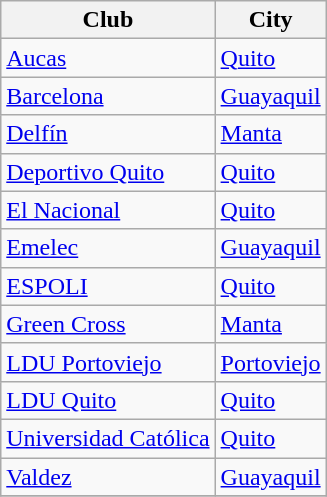<table class="wikitable sortable">
<tr>
<th>Club</th>
<th>City</th>
</tr>
<tr>
<td><a href='#'>Aucas</a></td>
<td><a href='#'>Quito</a></td>
</tr>
<tr>
<td><a href='#'>Barcelona</a></td>
<td><a href='#'>Guayaquil</a></td>
</tr>
<tr>
<td><a href='#'>Delfín</a></td>
<td><a href='#'>Manta</a></td>
</tr>
<tr>
<td><a href='#'>Deportivo Quito</a></td>
<td><a href='#'>Quito</a></td>
</tr>
<tr>
<td><a href='#'>El Nacional</a></td>
<td><a href='#'>Quito</a></td>
</tr>
<tr>
<td><a href='#'>Emelec</a></td>
<td><a href='#'>Guayaquil</a></td>
</tr>
<tr>
<td><a href='#'>ESPOLI</a></td>
<td><a href='#'>Quito</a></td>
</tr>
<tr>
<td><a href='#'>Green Cross</a></td>
<td><a href='#'>Manta</a></td>
</tr>
<tr>
<td><a href='#'>LDU Portoviejo</a></td>
<td><a href='#'>Portoviejo</a></td>
</tr>
<tr>
<td><a href='#'>LDU Quito</a></td>
<td><a href='#'>Quito</a></td>
</tr>
<tr>
<td><a href='#'>Universidad Católica</a></td>
<td><a href='#'>Quito</a></td>
</tr>
<tr>
<td><a href='#'>Valdez</a></td>
<td><a href='#'>Guayaquil</a></td>
</tr>
<tr>
</tr>
</table>
